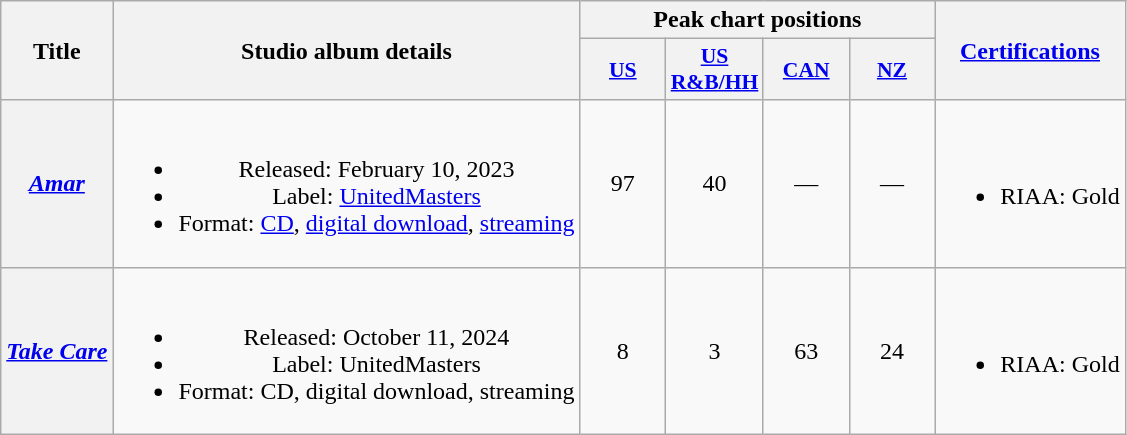<table class="wikitable plainrowheaders" style="text-align:center;">
<tr>
<th scope="col" rowspan="2">Title</th>
<th scope="col" rowspan="2">Studio album details</th>
<th scope="col" colspan="4">Peak chart positions</th>
<th rowspan="2"><a href='#'>Certifications</a></th>
</tr>
<tr>
<th scope="col" style="width:3.5em;font-size:90%;"><a href='#'>US</a><br></th>
<th scope="col" style="width:3.5em;font-size:90%;"><a href='#'>US<br>R&B/HH</a><br></th>
<th scope="col" style="width:3.5em;font-size:90%;"><a href='#'>CAN</a><br></th>
<th scope="col" style="width:3.5em;font-size:90%;"><a href='#'>NZ</a><br></th>
</tr>
<tr>
<th scope="row"><em><a href='#'>Amar</a></em></th>
<td><br><ul><li>Released: February 10, 2023</li><li>Label: <a href='#'>UnitedMasters</a></li><li>Format: <a href='#'>CD</a>, <a href='#'>digital download</a>, <a href='#'>streaming</a></li></ul></td>
<td>97</td>
<td>40</td>
<td>—</td>
<td>—</td>
<td><br><ul><li>RIAA: Gold</li></ul></td>
</tr>
<tr>
<th scope="row"><em><a href='#'>Take Care</a></em></th>
<td><br><ul><li>Released: October 11, 2024</li><li>Label: UnitedMasters</li><li>Format: CD, digital download, streaming</li></ul></td>
<td>8</td>
<td>3</td>
<td>63</td>
<td>24</td>
<td><br><ul><li>RIAA: Gold</li></ul></td>
</tr>
</table>
